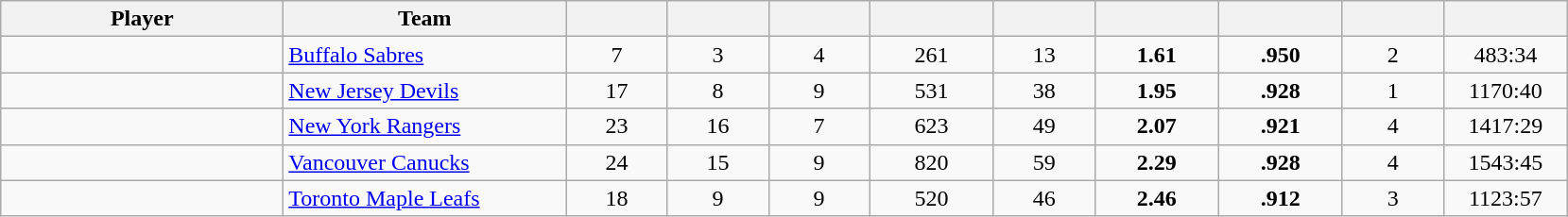<table style="padding:3px; border-spacing:0; text-align:center;" class="wikitable sortable">
<tr>
<th style="width:12em">Player</th>
<th style="width:12em">Team</th>
<th style="width:4em"></th>
<th style="width:4em"></th>
<th style="width:4em"></th>
<th style="width:5em"></th>
<th style="width:4em"></th>
<th style="width:5em"></th>
<th style="width:5em"></th>
<th style="width:4em"></th>
<th style="width:5em"></th>
</tr>
<tr>
<td align=left></td>
<td align=left><a href='#'>Buffalo Sabres</a></td>
<td>7</td>
<td>3</td>
<td>4</td>
<td>261</td>
<td>13</td>
<td><strong>1.61</strong></td>
<td><strong>.950</strong></td>
<td>2</td>
<td> 483:34</td>
</tr>
<tr>
<td align=left></td>
<td align=left><a href='#'>New Jersey Devils</a></td>
<td>17</td>
<td>8</td>
<td>9</td>
<td>531</td>
<td>38</td>
<td><strong>1.95</strong></td>
<td><strong>.928</strong></td>
<td>1</td>
<td> 1170:40</td>
</tr>
<tr>
<td align=left></td>
<td align=left><a href='#'>New York Rangers</a></td>
<td>23</td>
<td>16</td>
<td>7</td>
<td>623</td>
<td>49</td>
<td><strong>2.07</strong></td>
<td><strong>.921</strong></td>
<td>4</td>
<td> 1417:29</td>
</tr>
<tr>
<td align=left></td>
<td align=left><a href='#'>Vancouver Canucks</a></td>
<td>24</td>
<td>15</td>
<td>9</td>
<td>820</td>
<td>59</td>
<td><strong>2.29</strong></td>
<td><strong>.928</strong></td>
<td>4</td>
<td> 1543:45</td>
</tr>
<tr>
<td align=left></td>
<td align=left><a href='#'>Toronto Maple Leafs</a></td>
<td>18</td>
<td>9</td>
<td>9</td>
<td>520</td>
<td>46</td>
<td><strong>2.46</strong></td>
<td><strong>.912</strong></td>
<td>3</td>
<td> 1123:57</td>
</tr>
</table>
